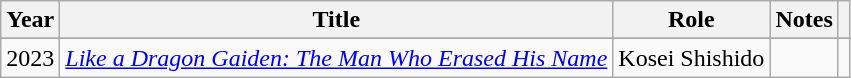<table class="wikitable">
<tr>
<th>Year</th>
<th>Title</th>
<th>Role</th>
<th>Notes</th>
<th></th>
</tr>
<tr>
</tr>
<tr>
<td>2023</td>
<td><em><a href='#'>Like a Dragon Gaiden: The Man Who Erased His Name</a></em></td>
<td>Kosei Shishido</td>
<td></td>
<td></td>
</tr>
</table>
